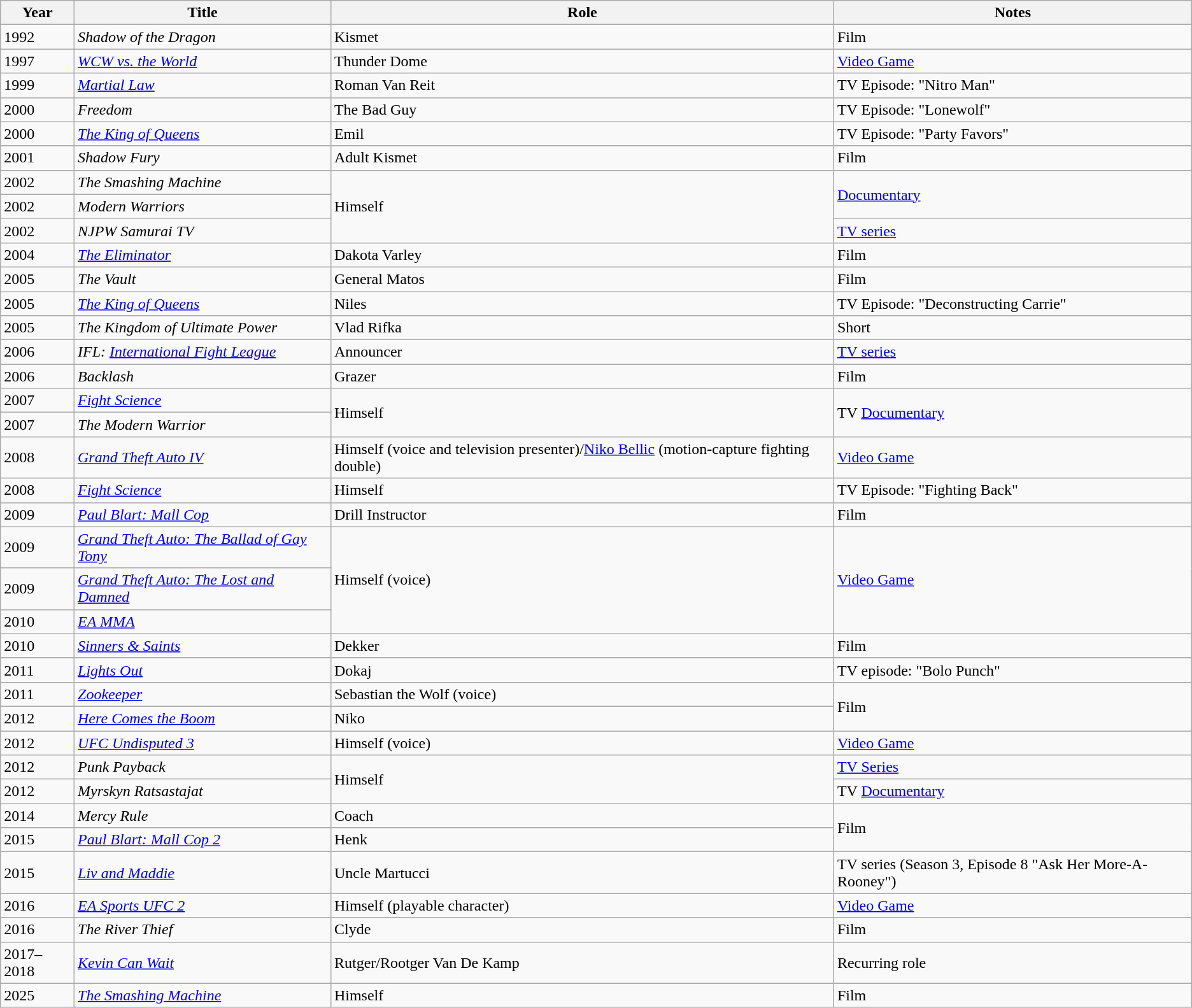<table class="wikitable sortable">
<tr>
<th>Year</th>
<th>Title</th>
<th>Role</th>
<th>Notes</th>
</tr>
<tr>
<td>1992</td>
<td><em>Shadow of the Dragon</em></td>
<td>Kismet</td>
<td>Film</td>
</tr>
<tr>
<td>1997</td>
<td><em><a href='#'>WCW vs. the World</a></em></td>
<td>Thunder Dome</td>
<td><a href='#'>Video Game</a></td>
</tr>
<tr>
<td>1999</td>
<td><em><a href='#'>Martial Law</a></em></td>
<td>Roman Van Reit</td>
<td>TV Episode: "Nitro Man"</td>
</tr>
<tr>
<td>2000</td>
<td><em>Freedom</em></td>
<td>The Bad Guy</td>
<td>TV Episode: "Lonewolf"</td>
</tr>
<tr>
<td>2000</td>
<td><em><a href='#'>The King of Queens</a></em></td>
<td>Emil</td>
<td>TV Episode: "Party Favors"</td>
</tr>
<tr>
<td>2001</td>
<td><em>Shadow Fury</em></td>
<td>Adult Kismet</td>
<td>Film</td>
</tr>
<tr>
<td>2002</td>
<td><em>The Smashing Machine</em></td>
<td rowspan="3">Himself</td>
<td rowspan="2"><a href='#'>Documentary</a></td>
</tr>
<tr>
<td>2002</td>
<td><em>Modern Warriors</em></td>
</tr>
<tr>
<td>2002</td>
<td><em>NJPW Samurai TV</em></td>
<td><a href='#'>TV series</a></td>
</tr>
<tr>
<td>2004</td>
<td><em><a href='#'>The Eliminator</a></em></td>
<td>Dakota Varley</td>
<td>Film</td>
</tr>
<tr>
<td>2005</td>
<td><em>The Vault</em></td>
<td>General Matos</td>
<td>Film</td>
</tr>
<tr>
<td>2005</td>
<td><em><a href='#'>The King of Queens</a></em></td>
<td>Niles</td>
<td>TV Episode: "Deconstructing Carrie"</td>
</tr>
<tr>
<td>2005</td>
<td><em>The Kingdom of Ultimate Power</em></td>
<td>Vlad Rifka</td>
<td>Short</td>
</tr>
<tr>
<td>2006</td>
<td><em>IFL: <a href='#'>International Fight League</a></em></td>
<td>Announcer</td>
<td><a href='#'>TV series</a></td>
</tr>
<tr>
<td>2006</td>
<td><em>Backlash</em></td>
<td>Grazer</td>
<td>Film</td>
</tr>
<tr>
<td>2007</td>
<td><em><a href='#'>Fight Science</a></em></td>
<td rowspan="2">Himself</td>
<td rowspan="2">TV <a href='#'>Documentary</a></td>
</tr>
<tr>
<td>2007</td>
<td><em>The Modern Warrior</em></td>
</tr>
<tr>
<td>2008</td>
<td><em><a href='#'>Grand Theft Auto IV</a></em></td>
<td>Himself (voice and television presenter)/<a href='#'>Niko Bellic</a> (motion-capture fighting double)</td>
<td><a href='#'>Video Game</a></td>
</tr>
<tr>
<td>2008</td>
<td><em><a href='#'>Fight Science</a></em></td>
<td>Himself</td>
<td>TV Episode: "Fighting Back"</td>
</tr>
<tr>
<td>2009</td>
<td><em><a href='#'>Paul Blart: Mall Cop</a></em></td>
<td>Drill Instructor</td>
<td>Film</td>
</tr>
<tr>
<td>2009</td>
<td><em><a href='#'>Grand Theft Auto: The Ballad of Gay Tony</a></em></td>
<td rowspan="3">Himself (voice)</td>
<td rowspan="3"><a href='#'>Video Game</a></td>
</tr>
<tr>
<td>2009</td>
<td><em><a href='#'>Grand Theft Auto: The Lost and Damned</a></em></td>
</tr>
<tr>
<td>2010</td>
<td><em><a href='#'>EA MMA</a></em></td>
</tr>
<tr>
<td>2010</td>
<td><em><a href='#'>Sinners & Saints</a></em></td>
<td>Dekker</td>
<td>Film</td>
</tr>
<tr>
<td>2011</td>
<td><em><a href='#'>Lights Out</a></em></td>
<td>Dokaj</td>
<td>TV episode: "Bolo Punch"</td>
</tr>
<tr>
<td>2011</td>
<td><em><a href='#'>Zookeeper</a></em></td>
<td>Sebastian the Wolf (voice)</td>
<td rowspan="2">Film</td>
</tr>
<tr>
<td>2012</td>
<td><em><a href='#'>Here Comes the Boom</a></em></td>
<td>Niko</td>
</tr>
<tr>
<td>2012</td>
<td><em><a href='#'>UFC Undisputed 3</a></em></td>
<td>Himself (voice)</td>
<td><a href='#'>Video Game</a></td>
</tr>
<tr>
<td>2012</td>
<td><em>Punk Payback</em></td>
<td rowspan="2">Himself</td>
<td><a href='#'>TV Series</a></td>
</tr>
<tr>
<td>2012</td>
<td><em>Myrskyn Ratsastajat</em></td>
<td>TV <a href='#'>Documentary</a></td>
</tr>
<tr>
<td>2014</td>
<td><em>Mercy Rule</em></td>
<td>Coach</td>
<td rowspan="2">Film</td>
</tr>
<tr>
<td>2015</td>
<td><em><a href='#'>Paul Blart: Mall Cop 2</a></em></td>
<td>Henk</td>
</tr>
<tr>
<td>2015</td>
<td><em><a href='#'>Liv and Maddie</a></em></td>
<td>Uncle Martucci</td>
<td>TV series (Season 3, Episode 8 "Ask Her More-A-Rooney")</td>
</tr>
<tr>
<td>2016</td>
<td><em><a href='#'>EA Sports UFC 2</a></em></td>
<td>Himself (playable character)</td>
<td><a href='#'>Video Game</a></td>
</tr>
<tr>
<td>2016</td>
<td><em>The River Thief</em></td>
<td>Clyde</td>
<td>Film</td>
</tr>
<tr>
<td>2017–2018</td>
<td><em><a href='#'>Kevin Can Wait</a></em></td>
<td>Rutger/Rootger Van De Kamp</td>
<td>Recurring role</td>
</tr>
<tr>
<td>2025</td>
<td><em><a href='#'>The Smashing Machine</a></em></td>
<td>Himself</td>
<td>Film</td>
</tr>
</table>
